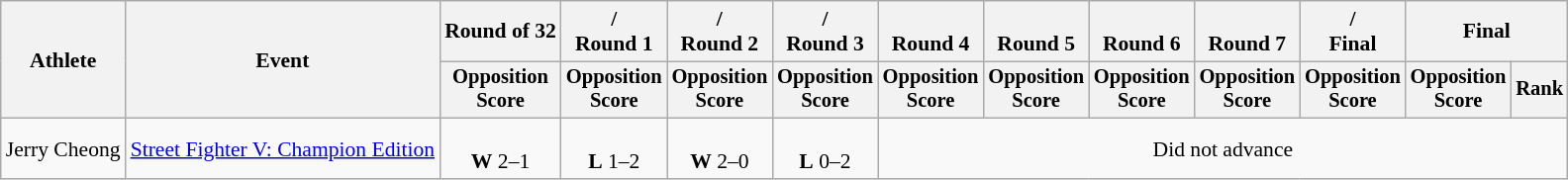<table class="wikitable" style="font-size:90%;text-align:center">
<tr>
<th rowspan="2">Athlete</th>
<th rowspan="2">Event</th>
<th>Round of 32</th>
<th> / <br>Round 1</th>
<th> / <br>Round 2</th>
<th> / <br>Round 3</th>
<th><br>Round 4</th>
<th><br>Round 5</th>
<th><br>Round 6</th>
<th><br>Round 7</th>
<th> / <br>Final</th>
<th colspan="2">Final</th>
</tr>
<tr style=font-size:95%>
<th>Opposition<br>Score</th>
<th>Opposition<br>Score</th>
<th>Opposition<br>Score</th>
<th>Opposition<br>Score</th>
<th>Opposition<br>Score</th>
<th>Opposition<br>Score</th>
<th>Opposition<br>Score</th>
<th>Opposition<br>Score</th>
<th>Opposition<br>Score</th>
<th>Opposition<br>Score</th>
<th>Rank</th>
</tr>
<tr>
<td align="left">Jerry Cheong</td>
<td align="left"><a href='#'>Street Fighter V: Champion Edition</a></td>
<td><br><strong>W</strong> 2–1</td>
<td><br><strong>L</strong> 1–2</td>
<td><br><strong>W</strong> 2–0</td>
<td><br><strong>L</strong> 0–2</td>
<td colspan="7">Did not advance</td>
</tr>
</table>
